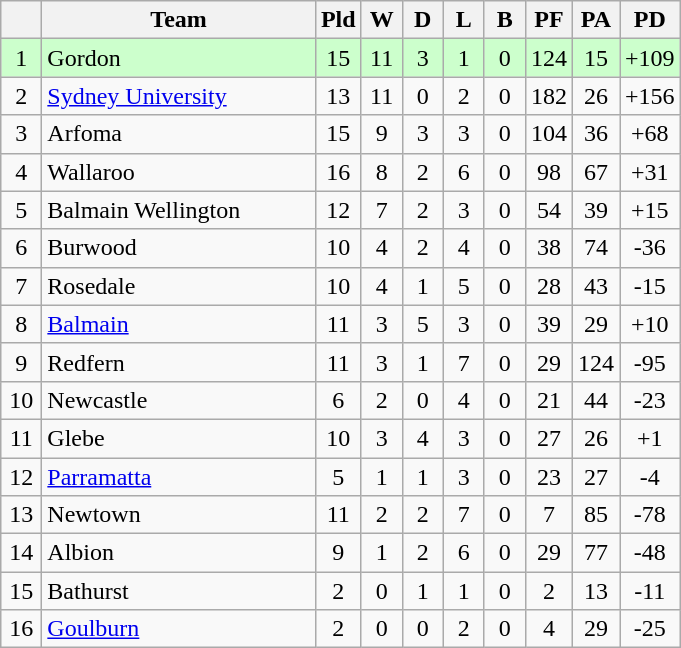<table class="wikitable" style="text-align:center;">
<tr>
<th width="20" abbr="Position"></th>
<th width="175">Team</th>
<th width="20" abbr="Played">Pld</th>
<th width="20" abbr="Won">W</th>
<th width="20" abbr="Drawn">D</th>
<th width="20" abbr="Lost">L</th>
<th width="20" abbr="Bye">B</th>
<th width="20" abbr="Points for">PF</th>
<th width="20" abbr="Points against">PA</th>
<th width="20" abbr="Points difference">PD</th>
</tr>
<tr style="background: #ccffcc;">
<td>1</td>
<td style="text-align:left;"> Gordon</td>
<td>15</td>
<td>11</td>
<td>3</td>
<td>1</td>
<td>0</td>
<td>124</td>
<td>15</td>
<td>+109</td>
</tr>
<tr>
<td>2</td>
<td style="text-align:left;"> <a href='#'>Sydney University</a></td>
<td>13</td>
<td>11</td>
<td>0</td>
<td>2</td>
<td>0</td>
<td>182</td>
<td>26</td>
<td>+156</td>
</tr>
<tr>
<td>3</td>
<td style="text-align:left;"> Arfoma</td>
<td>15</td>
<td>9</td>
<td>3</td>
<td>3</td>
<td>0</td>
<td>104</td>
<td>36</td>
<td>+68</td>
</tr>
<tr>
<td>4</td>
<td style="text-align:left;"> Wallaroo</td>
<td>16</td>
<td>8</td>
<td>2</td>
<td>6</td>
<td>0</td>
<td>98</td>
<td>67</td>
<td>+31</td>
</tr>
<tr>
<td>5</td>
<td style="text-align:left;"> Balmain Wellington</td>
<td>12</td>
<td>7</td>
<td>2</td>
<td>3</td>
<td>0</td>
<td>54</td>
<td>39</td>
<td>+15</td>
</tr>
<tr>
<td>6</td>
<td style="text-align:left;"> Burwood</td>
<td>10</td>
<td>4</td>
<td>2</td>
<td>4</td>
<td>0</td>
<td>38</td>
<td>74</td>
<td>-36</td>
</tr>
<tr>
<td>7</td>
<td style="text-align:left;"> Rosedale</td>
<td>10</td>
<td>4</td>
<td>1</td>
<td>5</td>
<td>0</td>
<td>28</td>
<td>43</td>
<td>-15</td>
</tr>
<tr>
<td>8</td>
<td style="text-align:left;"> <a href='#'>Balmain</a></td>
<td>11</td>
<td>3</td>
<td>5</td>
<td>3</td>
<td>0</td>
<td>39</td>
<td>29</td>
<td>+10</td>
</tr>
<tr>
<td>9</td>
<td style="text-align:left;"> Redfern</td>
<td>11</td>
<td>3</td>
<td>1</td>
<td>7</td>
<td>0</td>
<td>29</td>
<td>124</td>
<td>-95</td>
</tr>
<tr>
<td>10</td>
<td style="text-align:left;"> Newcastle</td>
<td>6</td>
<td>2</td>
<td>0</td>
<td>4</td>
<td>0</td>
<td>21</td>
<td>44</td>
<td>-23</td>
</tr>
<tr>
<td>11</td>
<td style="text-align:left;">Glebe</td>
<td>10</td>
<td>3</td>
<td>4</td>
<td>3</td>
<td>0</td>
<td>27</td>
<td>26</td>
<td>+1</td>
</tr>
<tr>
<td>12</td>
<td style="text-align:left;"><a href='#'>Parramatta</a></td>
<td>5</td>
<td>1</td>
<td>1</td>
<td>3</td>
<td>0</td>
<td>23</td>
<td>27</td>
<td>-4</td>
</tr>
<tr>
<td>13</td>
<td style="text-align:left;"> Newtown</td>
<td>11</td>
<td>2</td>
<td>2</td>
<td>7</td>
<td>0</td>
<td>7</td>
<td>85</td>
<td>-78</td>
</tr>
<tr>
<td>14</td>
<td style="text-align:left;">Albion</td>
<td>9</td>
<td>1</td>
<td>2</td>
<td>6</td>
<td>0</td>
<td>29</td>
<td>77</td>
<td>-48</td>
</tr>
<tr>
<td>15</td>
<td style="text-align:left;">Bathurst</td>
<td>2</td>
<td>0</td>
<td>1</td>
<td>1</td>
<td>0</td>
<td>2</td>
<td>13</td>
<td>-11</td>
</tr>
<tr>
<td>16</td>
<td style="text-align:left;"><a href='#'>Goulburn</a></td>
<td>2</td>
<td>0</td>
<td>0</td>
<td>2</td>
<td>0</td>
<td>4</td>
<td>29</td>
<td>-25</td>
</tr>
</table>
